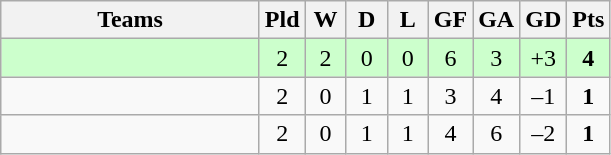<table class="wikitable" style="text-align: center;">
<tr>
<th width=165>Teams</th>
<th width=20>Pld</th>
<th width=20>W</th>
<th width=20>D</th>
<th width=20>L</th>
<th width=20>GF</th>
<th width=20>GA</th>
<th width=20>GD</th>
<th width=20>Pts</th>
</tr>
<tr align=center style="background:#ccffcc;">
<td style="text-align:left;"></td>
<td>2</td>
<td>2</td>
<td>0</td>
<td>0</td>
<td>6</td>
<td>3</td>
<td>+3</td>
<td><strong>4</strong></td>
</tr>
<tr align=center>
<td style="text-align:left;"></td>
<td>2</td>
<td>0</td>
<td>1</td>
<td>1</td>
<td>3</td>
<td>4</td>
<td>–1</td>
<td><strong>1</strong></td>
</tr>
<tr align=center>
<td style="text-align:left;"></td>
<td>2</td>
<td>0</td>
<td>1</td>
<td>1</td>
<td>4</td>
<td>6</td>
<td>–2</td>
<td><strong>1</strong></td>
</tr>
</table>
